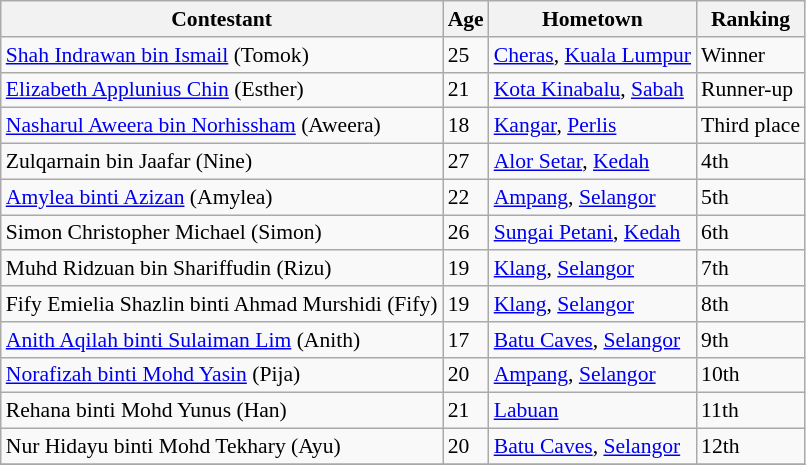<table class="wikitable" style="font-size:90%;">
<tr>
<th>Contestant</th>
<th>Age</th>
<th>Hometown</th>
<th>Ranking</th>
</tr>
<tr>
<td><a href='#'>Shah Indrawan bin Ismail</a> (Tomok)</td>
<td>25</td>
<td><a href='#'>Cheras</a>, <a href='#'>Kuala Lumpur</a></td>
<td>Winner</td>
</tr>
<tr>
<td><a href='#'>Elizabeth Applunius Chin</a> (Esther)</td>
<td>21</td>
<td><a href='#'>Kota Kinabalu</a>, <a href='#'>Sabah</a></td>
<td>Runner-up</td>
</tr>
<tr>
<td><a href='#'>Nasharul Aweera bin Norhissham</a> (Aweera)</td>
<td>18</td>
<td><a href='#'>Kangar</a>, <a href='#'>Perlis</a></td>
<td>Third place</td>
</tr>
<tr>
<td>Zulqarnain bin Jaafar (Nine)</td>
<td>27</td>
<td><a href='#'>Alor Setar</a>, <a href='#'>Kedah</a></td>
<td>4th</td>
</tr>
<tr>
<td><a href='#'>Amylea binti Azizan</a> (Amylea)</td>
<td>22</td>
<td><a href='#'>Ampang</a>, <a href='#'>Selangor</a></td>
<td>5th</td>
</tr>
<tr>
<td>Simon Christopher Michael (Simon)</td>
<td>26</td>
<td><a href='#'>Sungai Petani</a>, <a href='#'>Kedah</a></td>
<td>6th</td>
</tr>
<tr>
<td>Muhd Ridzuan bin Shariffudin (Rizu)</td>
<td>19</td>
<td><a href='#'>Klang</a>, <a href='#'>Selangor</a></td>
<td>7th</td>
</tr>
<tr>
<td>Fify Emielia Shazlin binti Ahmad Murshidi (Fify)</td>
<td>19</td>
<td><a href='#'>Klang</a>, <a href='#'>Selangor</a></td>
<td>8th</td>
</tr>
<tr>
<td><a href='#'>Anith Aqilah binti Sulaiman Lim</a> (Anith)</td>
<td>17</td>
<td><a href='#'>Batu Caves</a>, <a href='#'>Selangor</a></td>
<td>9th</td>
</tr>
<tr>
<td><a href='#'>Norafizah binti Mohd Yasin</a> (Pija)</td>
<td>20</td>
<td><a href='#'>Ampang</a>, <a href='#'>Selangor</a></td>
<td>10th</td>
</tr>
<tr>
<td>Rehana binti Mohd Yunus (Han)</td>
<td>21</td>
<td><a href='#'>Labuan</a></td>
<td>11th</td>
</tr>
<tr>
<td>Nur Hidayu binti Mohd Tekhary (Ayu)</td>
<td>20</td>
<td><a href='#'>Batu Caves</a>, <a href='#'>Selangor</a></td>
<td>12th</td>
</tr>
<tr>
</tr>
</table>
